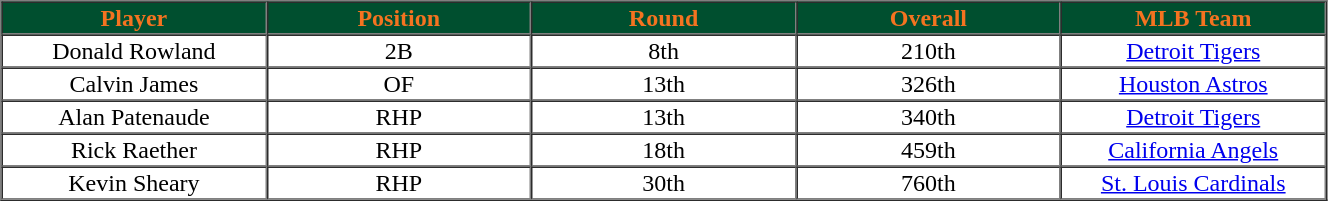<table cellpadding="1" border="1" cellspacing="0" style="width:70%;">
<tr>
<th style="background:#004F2F; width:20%;color:#F47320;">Player</th>
<th style="background:#004F2F; width:20%;color:#F47320;">Position</th>
<th style="background:#004F2F; width:20%;color:#F47320;">Round</th>
<th style="background:#004F2F; width:20%;color:#F47320;">Overall</th>
<th style="background:#004F2F; width:20%;color:#F47320;">MLB Team</th>
</tr>
<tr style="text-align:center;">
<td>Donald Rowland</td>
<td>2B</td>
<td>8th</td>
<td>210th</td>
<td><a href='#'>Detroit Tigers</a></td>
</tr>
<tr style="text-align:center;">
<td>Calvin James</td>
<td>OF</td>
<td>13th</td>
<td>326th</td>
<td><a href='#'>Houston Astros</a></td>
</tr>
<tr style="text-align:center;">
<td>Alan Patenaude</td>
<td>RHP</td>
<td>13th</td>
<td>340th</td>
<td><a href='#'>Detroit Tigers</a></td>
</tr>
<tr style="text-align:center;">
<td>Rick Raether</td>
<td>RHP</td>
<td>18th</td>
<td>459th</td>
<td><a href='#'>California Angels</a></td>
</tr>
<tr style="text-align:center;">
<td>Kevin Sheary</td>
<td>RHP</td>
<td>30th</td>
<td>760th</td>
<td><a href='#'>St. Louis Cardinals</a></td>
</tr>
</table>
